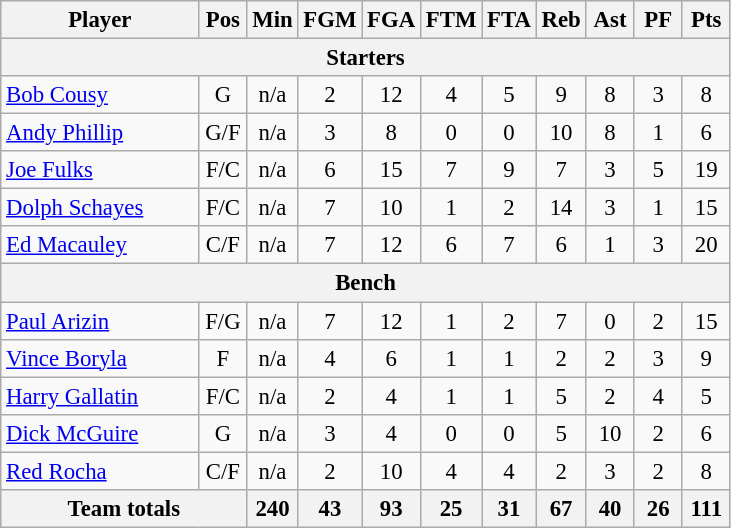<table class="wikitable" style="text-align:center; font-size:95%">
<tr>
<th scope="col" width="125px">Player</th>
<th scope="col" width="25px">Pos</th>
<th scope="col" width="25px">Min</th>
<th scope="col" width="25px">FGM</th>
<th scope="col" width="25px">FGA</th>
<th scope="col" width="25px">FTM</th>
<th scope="col" width="25px">FTA</th>
<th scope="col" width="25px">Reb</th>
<th scope="col" width="25px">Ast</th>
<th scope="col" width="25px">PF</th>
<th scope="col" width="25px">Pts</th>
</tr>
<tr>
<th scope="col" colspan="11">Starters</th>
</tr>
<tr>
<td style="text-align:left"><a href='#'>Bob Cousy</a></td>
<td>G</td>
<td>n/a</td>
<td>2</td>
<td>12</td>
<td>4</td>
<td>5</td>
<td>9</td>
<td>8</td>
<td>3</td>
<td>8</td>
</tr>
<tr>
<td style="text-align:left"><a href='#'>Andy Phillip</a></td>
<td>G/F</td>
<td>n/a</td>
<td>3</td>
<td>8</td>
<td>0</td>
<td>0</td>
<td>10</td>
<td>8</td>
<td>1</td>
<td>6</td>
</tr>
<tr>
<td style="text-align:left"><a href='#'>Joe Fulks</a></td>
<td>F/C</td>
<td>n/a</td>
<td>6</td>
<td>15</td>
<td>7</td>
<td>9</td>
<td>7</td>
<td>3</td>
<td>5</td>
<td>19</td>
</tr>
<tr>
<td style="text-align:left"><a href='#'>Dolph Schayes</a></td>
<td>F/C</td>
<td>n/a</td>
<td>7</td>
<td>10</td>
<td>1</td>
<td>2</td>
<td>14</td>
<td>3</td>
<td>1</td>
<td>15</td>
</tr>
<tr>
<td style="text-align:left"><a href='#'>Ed Macauley</a></td>
<td>C/F</td>
<td>n/a</td>
<td>7</td>
<td>12</td>
<td>6</td>
<td>7</td>
<td>6</td>
<td>1</td>
<td>3</td>
<td>20</td>
</tr>
<tr>
<th colspan="11">Bench</th>
</tr>
<tr>
<td style="text-align:left"><a href='#'>Paul Arizin</a></td>
<td>F/G</td>
<td>n/a</td>
<td>7</td>
<td>12</td>
<td>1</td>
<td>2</td>
<td>7</td>
<td>0</td>
<td>2</td>
<td>15</td>
</tr>
<tr>
<td style="text-align:left"><a href='#'>Vince Boryla</a></td>
<td>F</td>
<td>n/a</td>
<td>4</td>
<td>6</td>
<td>1</td>
<td>1</td>
<td>2</td>
<td>2</td>
<td>3</td>
<td>9</td>
</tr>
<tr>
<td style="text-align:left"><a href='#'>Harry Gallatin</a></td>
<td>F/C</td>
<td>n/a</td>
<td>2</td>
<td>4</td>
<td>1</td>
<td>1</td>
<td>5</td>
<td>2</td>
<td>4</td>
<td>5</td>
</tr>
<tr>
<td style="text-align:left"><a href='#'>Dick McGuire</a></td>
<td>G</td>
<td>n/a</td>
<td>3</td>
<td>4</td>
<td>0</td>
<td>0</td>
<td>5</td>
<td>10</td>
<td>2</td>
<td>6</td>
</tr>
<tr>
<td style="text-align:left"><a href='#'>Red Rocha</a></td>
<td>C/F</td>
<td>n/a</td>
<td>2</td>
<td>10</td>
<td>4</td>
<td>4</td>
<td>2</td>
<td>3</td>
<td>2</td>
<td>8</td>
</tr>
<tr>
<th scope="row" colspan="2">Team totals</th>
<th>240</th>
<th>43</th>
<th>93</th>
<th>25</th>
<th>31</th>
<th>67</th>
<th>40</th>
<th>26</th>
<th>111</th>
</tr>
</table>
